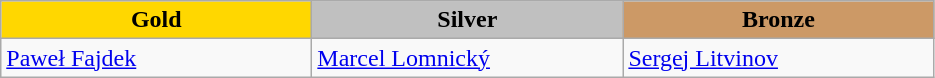<table class="wikitable" style="text-align:left">
<tr align="center">
<td width=200 bgcolor=gold><strong>Gold</strong></td>
<td width=200 bgcolor=silver><strong>Silver</strong></td>
<td width=200 bgcolor=CC9966><strong>Bronze</strong></td>
</tr>
<tr>
<td><a href='#'>Paweł Fajdek</a><br><em></em></td>
<td><a href='#'>Marcel Lomnický</a><br><em></em></td>
<td><a href='#'>Sergej Litvinov</a><br><em></em></td>
</tr>
</table>
